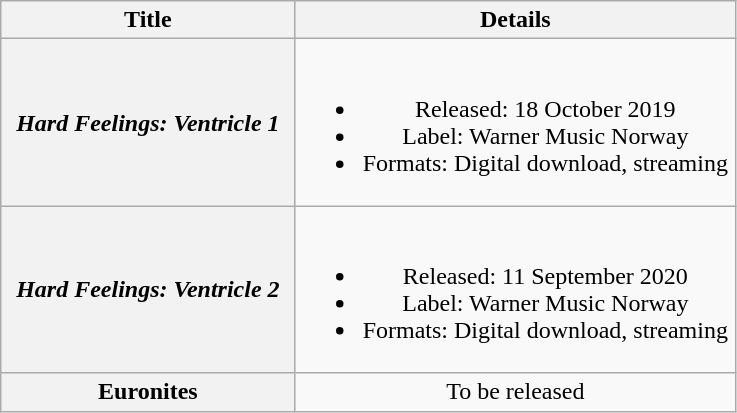<table class="wikitable plainrowheaders" style="text-align:center">
<tr>
<th scope="col" style="width:11.8em;">Title</th>
<th scope="col" style="width:17.9em;">Details</th>
</tr>
<tr>
<th scope="row"><em>Hard Feelings: Ventricle 1</em></th>
<td><br><ul><li>Released: 18 October 2019</li><li>Label: Warner Music Norway</li><li>Formats: Digital download, streaming</li></ul></td>
</tr>
<tr>
<th scope="row"><em>Hard Feelings: Ventricle 2</em></th>
<td><br><ul><li>Released: 11 September 2020</li><li>Label: Warner Music Norway</li><li>Formats: Digital download, streaming</li></ul></td>
</tr>
<tr>
<th>Euronites</th>
<td>To be released</td>
</tr>
</table>
